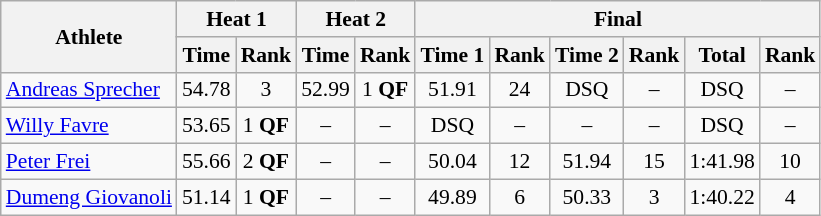<table class="wikitable" style="font-size:90%">
<tr>
<th rowspan="2">Athlete</th>
<th colspan="2">Heat 1</th>
<th colspan="2">Heat 2</th>
<th colspan="6">Final</th>
</tr>
<tr>
<th>Time</th>
<th>Rank</th>
<th>Time</th>
<th>Rank</th>
<th>Time 1</th>
<th>Rank</th>
<th>Time 2</th>
<th>Rank</th>
<th>Total</th>
<th>Rank</th>
</tr>
<tr>
<td><a href='#'>Andreas Sprecher</a></td>
<td align="center">54.78</td>
<td align="center">3</td>
<td align="center">52.99</td>
<td align="center">1 <strong>QF</strong></td>
<td align="center">51.91</td>
<td align="center">24</td>
<td align="center">DSQ</td>
<td align="center">–</td>
<td align="center">DSQ</td>
<td align="center">–</td>
</tr>
<tr>
<td><a href='#'>Willy Favre</a></td>
<td align="center">53.65</td>
<td align="center">1 <strong>QF</strong></td>
<td align="center">–</td>
<td align="center">–</td>
<td align="center">DSQ</td>
<td align="center">–</td>
<td align="center">–</td>
<td align="center">–</td>
<td align="center">DSQ</td>
<td align="center">–</td>
</tr>
<tr>
<td><a href='#'>Peter Frei</a></td>
<td align="center">55.66</td>
<td align="center">2 <strong>QF</strong></td>
<td align="center">–</td>
<td align="center">–</td>
<td align="center">50.04</td>
<td align="center">12</td>
<td align="center">51.94</td>
<td align="center">15</td>
<td align="center">1:41.98</td>
<td align="center">10</td>
</tr>
<tr>
<td><a href='#'>Dumeng Giovanoli</a></td>
<td align="center">51.14</td>
<td align="center">1 <strong>QF</strong></td>
<td align="center">–</td>
<td align="center">–</td>
<td align="center">49.89</td>
<td align="center">6</td>
<td align="center">50.33</td>
<td align="center">3</td>
<td align="center">1:40.22</td>
<td align="center">4</td>
</tr>
</table>
